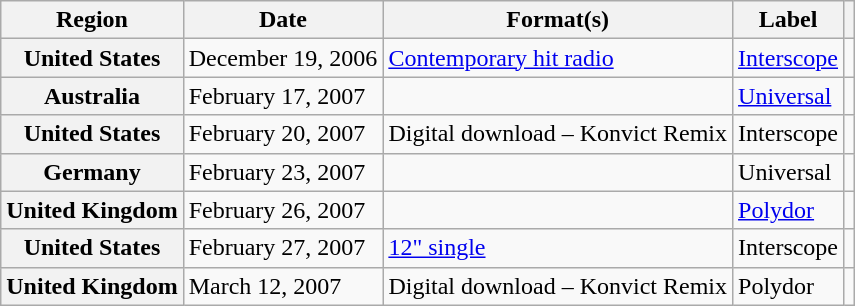<table class="wikitable plainrowheaders">
<tr>
<th scope="col">Region</th>
<th scope="col">Date</th>
<th scope="col">Format(s)</th>
<th scope="col">Label</th>
<th scope="col"></th>
</tr>
<tr>
<th scope="row">United States</th>
<td>December 19, 2006</td>
<td><a href='#'>Contemporary hit radio</a></td>
<td><a href='#'>Interscope</a></td>
<td align="center"></td>
</tr>
<tr>
<th scope="row">Australia</th>
<td>February 17, 2007</td>
<td></td>
<td><a href='#'>Universal</a></td>
<td align="center"></td>
</tr>
<tr>
<th scope="row">United States</th>
<td>February 20, 2007</td>
<td>Digital download – Konvict Remix</td>
<td>Interscope</td>
<td align="center"></td>
</tr>
<tr>
<th scope="row">Germany</th>
<td>February 23, 2007</td>
<td></td>
<td>Universal</td>
<td align="center"></td>
</tr>
<tr>
<th scope="row">United Kingdom</th>
<td>February 26, 2007</td>
<td></td>
<td><a href='#'>Polydor</a></td>
<td align="center"></td>
</tr>
<tr>
<th scope="row">United States</th>
<td>February 27, 2007</td>
<td><a href='#'>12" single</a></td>
<td>Interscope</td>
<td align="center"></td>
</tr>
<tr>
<th scope="row">United Kingdom</th>
<td>March 12, 2007</td>
<td>Digital download – Konvict Remix</td>
<td>Polydor</td>
<td align="center"></td>
</tr>
</table>
